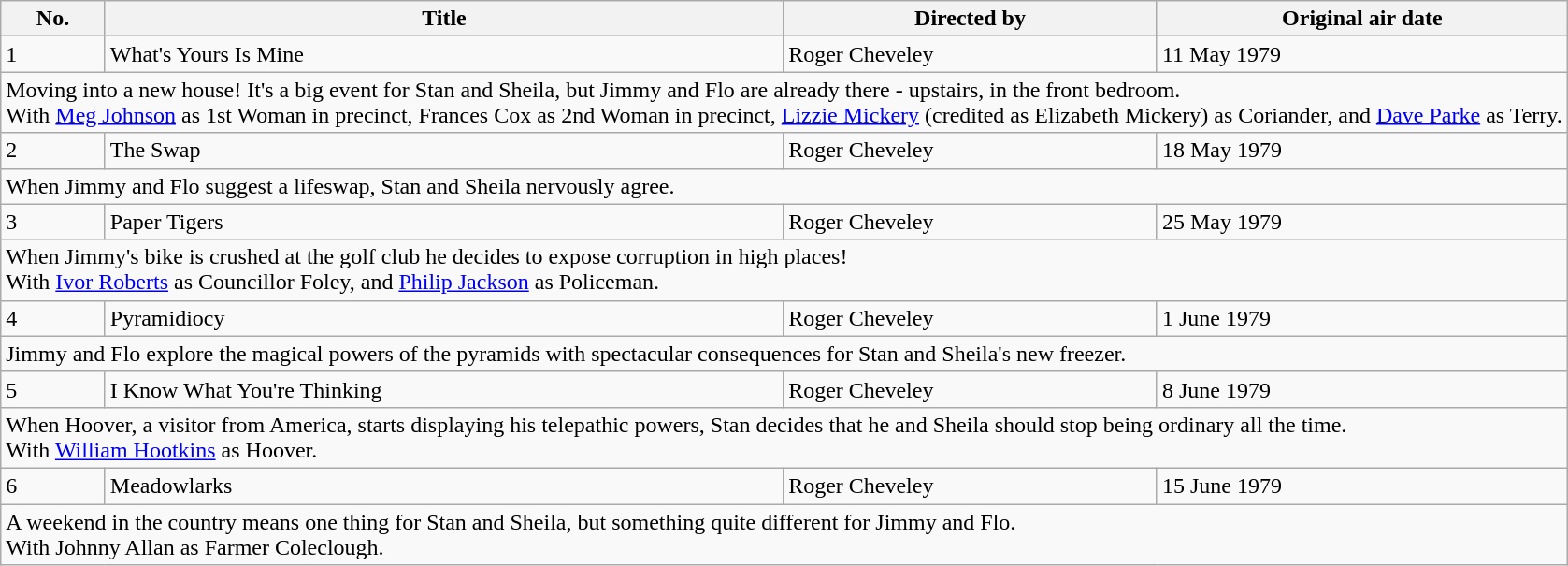<table class="wikitable">
<tr>
<th>No.</th>
<th>Title</th>
<th>Directed by</th>
<th>Original air date</th>
</tr>
<tr>
<td>1</td>
<td>What's Yours Is Mine</td>
<td>Roger Cheveley</td>
<td>11 May 1979</td>
</tr>
<tr>
<td colspan="4">Moving into a new house! It's a big event for Stan and Sheila, but Jimmy and Flo are already there - upstairs, in the front bedroom.<br>With <a href='#'>Meg Johnson</a> as 1st Woman in precinct, Frances Cox as 2nd Woman in precinct, <a href='#'>Lizzie Mickery</a> (credited as Elizabeth Mickery) as Coriander, and <a href='#'>Dave Parke</a> as Terry.</td>
</tr>
<tr>
<td>2</td>
<td>The Swap</td>
<td>Roger Cheveley</td>
<td>18 May 1979</td>
</tr>
<tr>
<td colspan="4">When Jimmy and Flo suggest a lifeswap, Stan and Sheila nervously agree.</td>
</tr>
<tr>
<td>3</td>
<td>Paper Tigers</td>
<td>Roger Cheveley</td>
<td>25 May 1979</td>
</tr>
<tr>
<td colspan="4">When Jimmy's bike is crushed at the golf club he decides to expose corruption in high places!<br>With <a href='#'>Ivor Roberts</a> as Councillor Foley, and <a href='#'>Philip Jackson</a> as Policeman.</td>
</tr>
<tr>
<td>4</td>
<td>Pyramidiocy</td>
<td>Roger Cheveley</td>
<td>1 June 1979</td>
</tr>
<tr>
<td colspan="4">Jimmy and Flo explore the magical powers of the pyramids with spectacular consequences for Stan and Sheila's new freezer.</td>
</tr>
<tr>
<td>5</td>
<td>I Know What You're Thinking</td>
<td>Roger Cheveley</td>
<td>8 June 1979</td>
</tr>
<tr>
<td colspan="4">When Hoover, a visitor from America, starts displaying his telepathic powers, Stan decides that he and Sheila should stop being ordinary all the time.<br>With <a href='#'>William Hootkins</a> as Hoover.</td>
</tr>
<tr>
<td>6</td>
<td>Meadowlarks</td>
<td>Roger Cheveley</td>
<td>15 June 1979</td>
</tr>
<tr>
<td colspan="4">A weekend in the country means one thing for Stan and Sheila, but something quite different for Jimmy and Flo.<br>With Johnny Allan as Farmer Coleclough.</td>
</tr>
</table>
